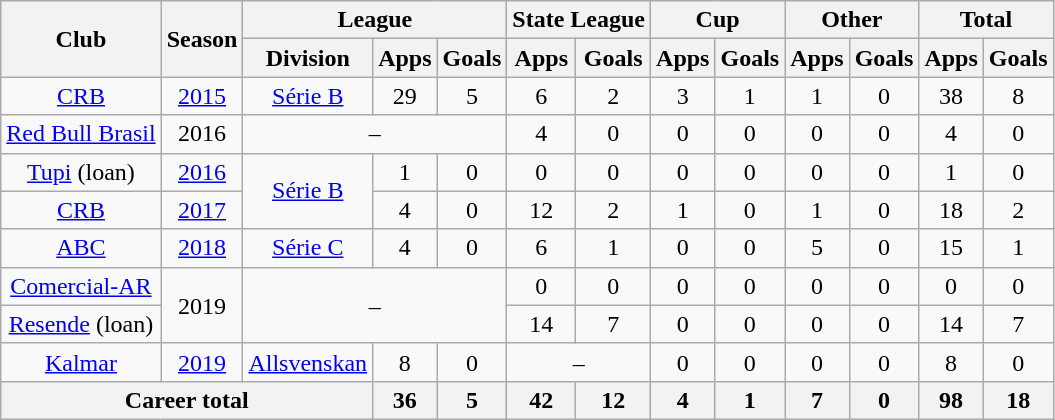<table class="wikitable" style="text-align: center">
<tr>
<th rowspan="2">Club</th>
<th rowspan="2">Season</th>
<th colspan="3">League</th>
<th colspan="2">State League</th>
<th colspan="2">Cup</th>
<th colspan="2">Other</th>
<th colspan="2">Total</th>
</tr>
<tr>
<th>Division</th>
<th>Apps</th>
<th>Goals</th>
<th>Apps</th>
<th>Goals</th>
<th>Apps</th>
<th>Goals</th>
<th>Apps</th>
<th>Goals</th>
<th>Apps</th>
<th>Goals</th>
</tr>
<tr>
<td><a href='#'>CRB</a></td>
<td><a href='#'>2015</a></td>
<td><a href='#'>Série B</a></td>
<td>29</td>
<td>5</td>
<td>6</td>
<td>2</td>
<td>3</td>
<td>1</td>
<td>1</td>
<td>0</td>
<td>38</td>
<td>8</td>
</tr>
<tr>
<td><a href='#'>Red Bull Brasil</a></td>
<td>2016</td>
<td colspan="3">–</td>
<td>4</td>
<td>0</td>
<td>0</td>
<td>0</td>
<td>0</td>
<td>0</td>
<td>4</td>
<td>0</td>
</tr>
<tr>
<td><a href='#'>Tupi</a> (loan)</td>
<td><a href='#'>2016</a></td>
<td rowspan="2"><a href='#'>Série B</a></td>
<td>1</td>
<td>0</td>
<td>0</td>
<td>0</td>
<td>0</td>
<td>0</td>
<td>0</td>
<td>0</td>
<td>1</td>
<td>0</td>
</tr>
<tr>
<td><a href='#'>CRB</a></td>
<td><a href='#'>2017</a></td>
<td>4</td>
<td>0</td>
<td>12</td>
<td>2</td>
<td>1</td>
<td>0</td>
<td>1</td>
<td>0</td>
<td>18</td>
<td>2</td>
</tr>
<tr>
<td><a href='#'>ABC</a></td>
<td><a href='#'>2018</a></td>
<td><a href='#'>Série C</a></td>
<td>4</td>
<td>0</td>
<td>6</td>
<td>1</td>
<td>0</td>
<td>0</td>
<td>5</td>
<td>0</td>
<td>15</td>
<td>1</td>
</tr>
<tr>
<td><a href='#'>Comercial-AR</a></td>
<td rowspan="2">2019</td>
<td colspan="3" rowspan="2">–</td>
<td>0</td>
<td>0</td>
<td>0</td>
<td>0</td>
<td>0</td>
<td>0</td>
<td>0</td>
<td>0</td>
</tr>
<tr>
<td><a href='#'>Resende</a> (loan)</td>
<td>14</td>
<td>7</td>
<td>0</td>
<td>0</td>
<td>0</td>
<td>0</td>
<td>14</td>
<td>7</td>
</tr>
<tr>
<td><a href='#'>Kalmar</a></td>
<td><a href='#'>2019</a></td>
<td><a href='#'>Allsvenskan</a></td>
<td>8</td>
<td>0</td>
<td colspan="2">–</td>
<td>0</td>
<td>0</td>
<td>0</td>
<td>0</td>
<td>8</td>
<td>0</td>
</tr>
<tr>
<th colspan="3"><strong>Career total</strong></th>
<th>36</th>
<th>5</th>
<th>42</th>
<th>12</th>
<th>4</th>
<th>1</th>
<th>7</th>
<th>0</th>
<th>98</th>
<th>18</th>
</tr>
</table>
